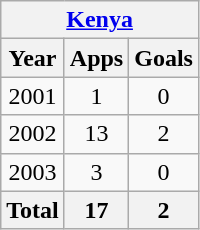<table class="wikitable" style="text-align:center">
<tr>
<th colspan=3><a href='#'>Kenya</a></th>
</tr>
<tr>
<th>Year</th>
<th>Apps</th>
<th>Goals</th>
</tr>
<tr>
<td>2001</td>
<td>1</td>
<td>0</td>
</tr>
<tr>
<td>2002</td>
<td>13</td>
<td>2</td>
</tr>
<tr>
<td>2003</td>
<td>3</td>
<td>0</td>
</tr>
<tr>
<th>Total</th>
<th>17</th>
<th>2</th>
</tr>
</table>
